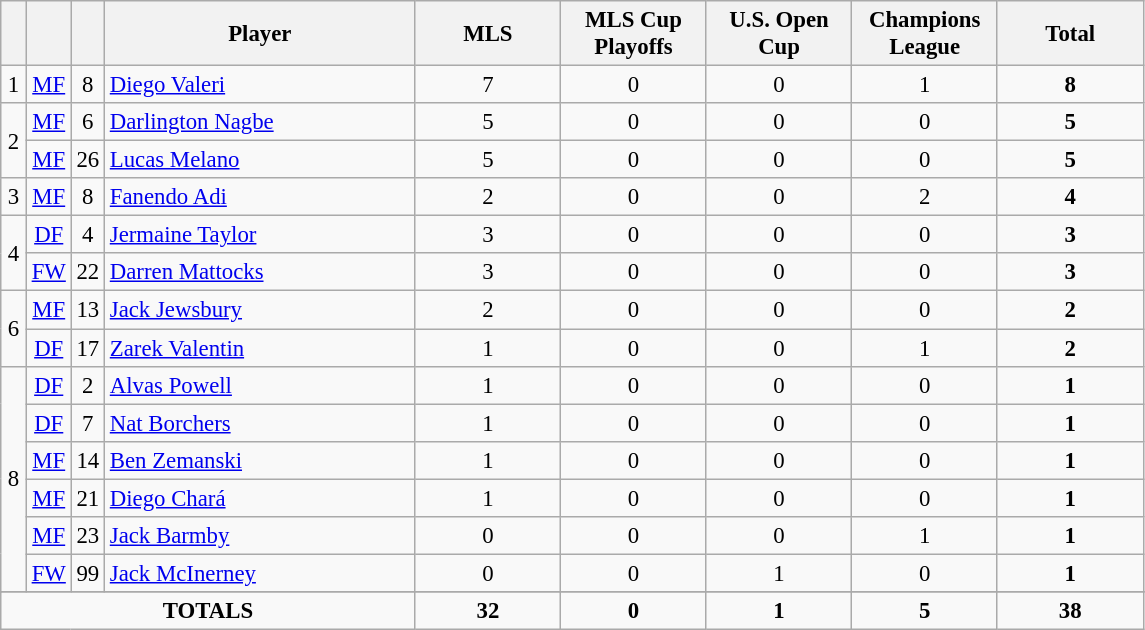<table class="wikitable sortable" style="font-size: 95%; text-align: center;">
<tr>
<th width=10></th>
<th width=10></th>
<th width=10></th>
<th width=200>Player</th>
<th width=90>MLS</th>
<th width=90>MLS Cup Playoffs</th>
<th width=90>U.S. Open Cup</th>
<th width=90>Champions League</th>
<th width=90>Total</th>
</tr>
<tr>
<td>1</td>
<td><a href='#'>MF</a></td>
<td>8</td>
<td align=left> <a href='#'>Diego Valeri</a></td>
<td>7</td>
<td>0</td>
<td>0</td>
<td>1</td>
<td><strong>8</strong></td>
</tr>
<tr>
<td rowspan="2">2</td>
<td><a href='#'>MF</a></td>
<td>6</td>
<td align=left> <a href='#'>Darlington Nagbe</a></td>
<td>5</td>
<td>0</td>
<td>0</td>
<td>0</td>
<td><strong>5</strong></td>
</tr>
<tr>
<td><a href='#'>MF</a></td>
<td>26</td>
<td align=left> <a href='#'>Lucas Melano</a></td>
<td>5</td>
<td>0</td>
<td>0</td>
<td>0</td>
<td><strong>5</strong></td>
</tr>
<tr>
<td>3</td>
<td><a href='#'>MF</a></td>
<td>8</td>
<td align=left> <a href='#'>Fanendo Adi</a></td>
<td>2</td>
<td>0</td>
<td>0</td>
<td>2</td>
<td><strong>4</strong></td>
</tr>
<tr>
<td rowspan="2">4</td>
<td><a href='#'>DF</a></td>
<td>4</td>
<td align=left> <a href='#'>Jermaine Taylor</a></td>
<td>3</td>
<td>0</td>
<td>0</td>
<td>0</td>
<td><strong>3</strong></td>
</tr>
<tr>
<td><a href='#'>FW</a></td>
<td>22</td>
<td align=left> <a href='#'>Darren Mattocks</a></td>
<td>3</td>
<td>0</td>
<td>0</td>
<td>0</td>
<td><strong>3</strong></td>
</tr>
<tr>
<td rowspan="2">6</td>
<td><a href='#'>MF</a></td>
<td>13</td>
<td align=left> <a href='#'>Jack Jewsbury</a></td>
<td>2</td>
<td>0</td>
<td>0</td>
<td>0</td>
<td><strong>2</strong></td>
</tr>
<tr>
<td><a href='#'>DF</a></td>
<td>17</td>
<td align=left> <a href='#'>Zarek Valentin</a></td>
<td>1</td>
<td>0</td>
<td>0</td>
<td>1</td>
<td><strong>2</strong></td>
</tr>
<tr>
<td rowspan="6">8</td>
<td><a href='#'>DF</a></td>
<td>2</td>
<td align=left> <a href='#'>Alvas Powell</a></td>
<td>1</td>
<td>0</td>
<td>0</td>
<td>0</td>
<td><strong>1</strong></td>
</tr>
<tr>
<td><a href='#'>DF</a></td>
<td>7</td>
<td align=left> <a href='#'>Nat Borchers</a></td>
<td>1</td>
<td>0</td>
<td>0</td>
<td>0</td>
<td><strong>1</strong></td>
</tr>
<tr>
<td><a href='#'>MF</a></td>
<td>14</td>
<td align=left> <a href='#'>Ben Zemanski</a></td>
<td>1</td>
<td>0</td>
<td>0</td>
<td>0</td>
<td><strong>1</strong></td>
</tr>
<tr>
<td><a href='#'>MF</a></td>
<td>21</td>
<td align=left> <a href='#'>Diego Chará</a></td>
<td>1</td>
<td>0</td>
<td>0</td>
<td>0</td>
<td><strong>1</strong></td>
</tr>
<tr>
<td><a href='#'>MF</a></td>
<td>23</td>
<td align=left> <a href='#'>Jack Barmby</a></td>
<td>0</td>
<td>0</td>
<td>0</td>
<td>1</td>
<td><strong>1</strong></td>
</tr>
<tr>
<td><a href='#'>FW</a></td>
<td>99</td>
<td align=left> <a href='#'>Jack McInerney</a></td>
<td>0</td>
<td>0</td>
<td>1</td>
<td>0</td>
<td><strong>1</strong></td>
</tr>
<tr>
</tr>
<tr class="sortbottom">
<td colspan=4><strong>TOTALS</strong></td>
<td><strong>32</strong></td>
<td><strong>0</strong></td>
<td><strong>1</strong></td>
<td><strong>5</strong></td>
<td><strong>38</strong></td>
</tr>
</table>
